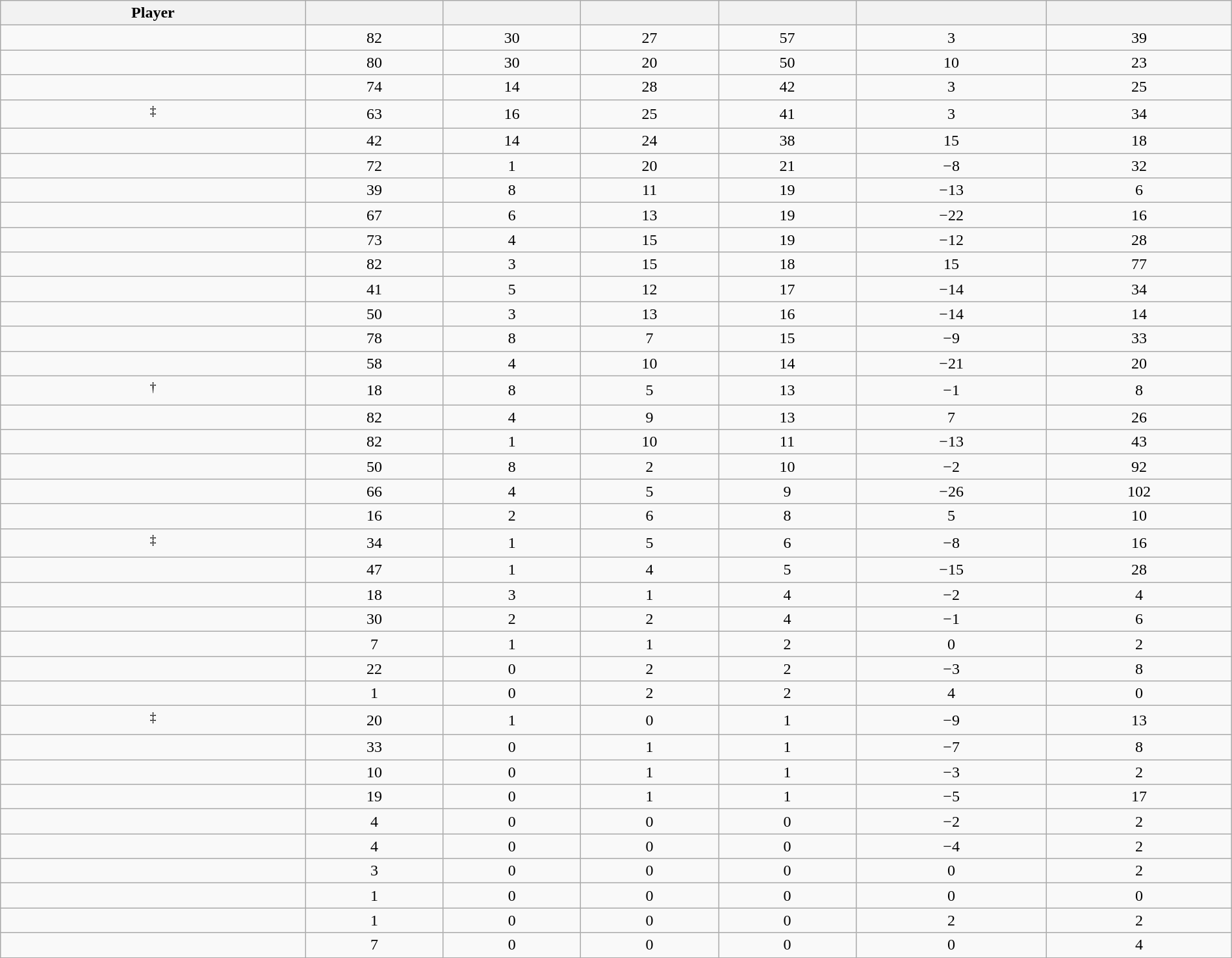<table class="wikitable sortable" style="width:100%; text-align:center;">
<tr>
<th>Player</th>
<th></th>
<th></th>
<th></th>
<th></th>
<th data-sort-type="number"></th>
<th></th>
</tr>
<tr>
<td></td>
<td>82</td>
<td>30</td>
<td>27</td>
<td>57</td>
<td>3</td>
<td>39</td>
</tr>
<tr>
<td></td>
<td>80</td>
<td>30</td>
<td>20</td>
<td>50</td>
<td>10</td>
<td>23</td>
</tr>
<tr>
<td></td>
<td>74</td>
<td>14</td>
<td>28</td>
<td>42</td>
<td>3</td>
<td>25</td>
</tr>
<tr>
<td> <sup>‡</sup></td>
<td>63</td>
<td>16</td>
<td>25</td>
<td>41</td>
<td>3</td>
<td>34</td>
</tr>
<tr>
<td></td>
<td>42</td>
<td>14</td>
<td>24</td>
<td>38</td>
<td>15</td>
<td>18</td>
</tr>
<tr>
<td></td>
<td>72</td>
<td>1</td>
<td>20</td>
<td>21</td>
<td>−8</td>
<td>32</td>
</tr>
<tr>
<td></td>
<td>39</td>
<td>8</td>
<td>11</td>
<td>19</td>
<td>−13</td>
<td>6</td>
</tr>
<tr>
<td></td>
<td>67</td>
<td>6</td>
<td>13</td>
<td>19</td>
<td>−22</td>
<td>16</td>
</tr>
<tr>
<td></td>
<td>73</td>
<td>4</td>
<td>15</td>
<td>19</td>
<td>−12</td>
<td>28</td>
</tr>
<tr>
<td></td>
<td>82</td>
<td>3</td>
<td>15</td>
<td>18</td>
<td>15</td>
<td>77</td>
</tr>
<tr>
<td></td>
<td>41</td>
<td>5</td>
<td>12</td>
<td>17</td>
<td>−14</td>
<td>34</td>
</tr>
<tr>
<td></td>
<td>50</td>
<td>3</td>
<td>13</td>
<td>16</td>
<td>−14</td>
<td>14</td>
</tr>
<tr>
<td></td>
<td>78</td>
<td>8</td>
<td>7</td>
<td>15</td>
<td>−9</td>
<td>33</td>
</tr>
<tr>
<td></td>
<td>58</td>
<td>4</td>
<td>10</td>
<td>14</td>
<td>−21</td>
<td>20</td>
</tr>
<tr>
<td><sup>†</sup></td>
<td>18</td>
<td>8</td>
<td>5</td>
<td>13</td>
<td>−1</td>
<td>8</td>
</tr>
<tr>
<td></td>
<td>82</td>
<td>4</td>
<td>9</td>
<td>13</td>
<td>7</td>
<td>26</td>
</tr>
<tr>
<td></td>
<td>82</td>
<td>1</td>
<td>10</td>
<td>11</td>
<td>−13</td>
<td>43</td>
</tr>
<tr>
<td></td>
<td>50</td>
<td>8</td>
<td>2</td>
<td>10</td>
<td>−2</td>
<td>92</td>
</tr>
<tr>
<td></td>
<td>66</td>
<td>4</td>
<td>5</td>
<td>9</td>
<td>−26</td>
<td>102</td>
</tr>
<tr>
<td></td>
<td>16</td>
<td>2</td>
<td>6</td>
<td>8</td>
<td>5</td>
<td>10</td>
</tr>
<tr>
<td><sup>‡</sup></td>
<td>34</td>
<td>1</td>
<td>5</td>
<td>6</td>
<td>−8</td>
<td>16</td>
</tr>
<tr>
<td></td>
<td>47</td>
<td>1</td>
<td>4</td>
<td>5</td>
<td>−15</td>
<td>28</td>
</tr>
<tr>
<td></td>
<td>18</td>
<td>3</td>
<td>1</td>
<td>4</td>
<td>−2</td>
<td>4</td>
</tr>
<tr>
<td></td>
<td>30</td>
<td>2</td>
<td>2</td>
<td>4</td>
<td>−1</td>
<td>6</td>
</tr>
<tr>
<td></td>
<td>7</td>
<td>1</td>
<td>1</td>
<td>2</td>
<td>0</td>
<td>2</td>
</tr>
<tr>
<td></td>
<td>22</td>
<td>0</td>
<td>2</td>
<td>2</td>
<td>−3</td>
<td>8</td>
</tr>
<tr>
<td></td>
<td>1</td>
<td>0</td>
<td>2</td>
<td>2</td>
<td>4</td>
<td>0</td>
</tr>
<tr>
<td><sup>‡</sup></td>
<td>20</td>
<td>1</td>
<td>0</td>
<td>1</td>
<td>−9</td>
<td>13</td>
</tr>
<tr>
<td></td>
<td>33</td>
<td>0</td>
<td>1</td>
<td>1</td>
<td>−7</td>
<td>8</td>
</tr>
<tr>
<td></td>
<td>10</td>
<td>0</td>
<td>1</td>
<td>1</td>
<td>−3</td>
<td>2</td>
</tr>
<tr>
<td></td>
<td>19</td>
<td>0</td>
<td>1</td>
<td>1</td>
<td>−5</td>
<td>17</td>
</tr>
<tr>
<td></td>
<td>4</td>
<td>0</td>
<td>0</td>
<td>0</td>
<td>−2</td>
<td>2</td>
</tr>
<tr>
<td></td>
<td>4</td>
<td>0</td>
<td>0</td>
<td>0</td>
<td>−4</td>
<td>2</td>
</tr>
<tr>
<td></td>
<td>3</td>
<td>0</td>
<td>0</td>
<td>0</td>
<td>0</td>
<td>2</td>
</tr>
<tr>
<td></td>
<td>1</td>
<td>0</td>
<td>0</td>
<td>0</td>
<td>0</td>
<td>0</td>
</tr>
<tr>
<td></td>
<td>1</td>
<td>0</td>
<td>0</td>
<td>0</td>
<td>2</td>
<td>2</td>
</tr>
<tr>
<td></td>
<td>7</td>
<td>0</td>
<td>0</td>
<td>0</td>
<td>0</td>
<td>4</td>
</tr>
</table>
